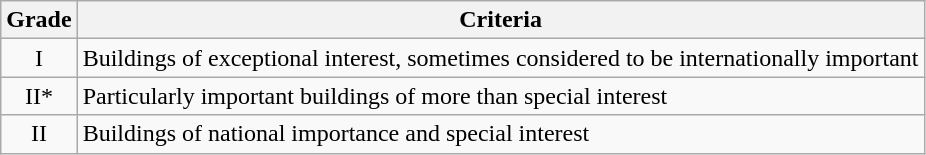<table class="wikitable">
<tr>
<th>Grade</th>
<th>Criteria</th>
</tr>
<tr>
<td align="center" >I</td>
<td>Buildings of exceptional interest, sometimes considered to be internationally important</td>
</tr>
<tr>
<td align="center" >II*</td>
<td>Particularly important buildings of more than special interest</td>
</tr>
<tr>
<td align="center" >II</td>
<td>Buildings of national importance and special interest</td>
</tr>
</table>
